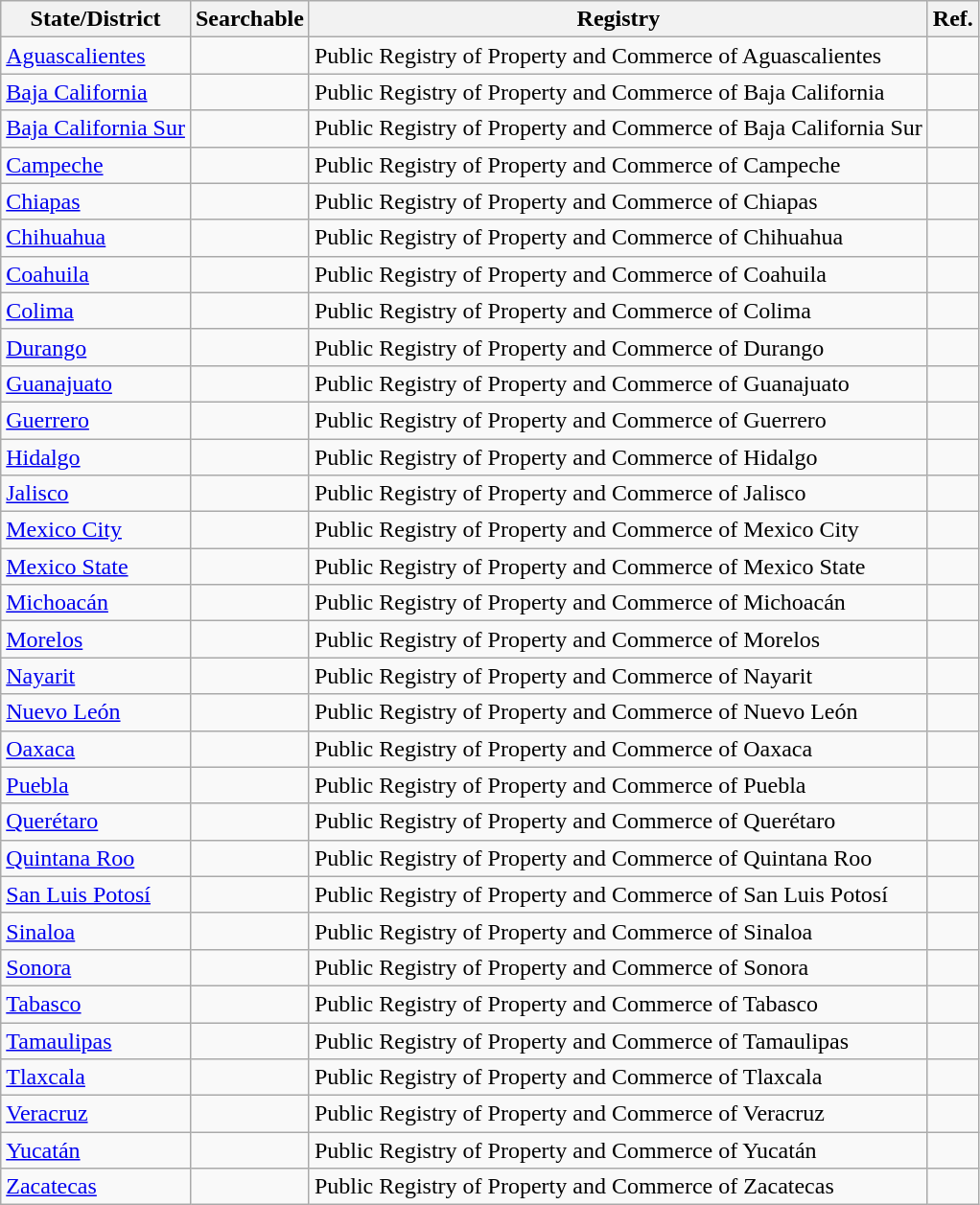<table class="wikitable sortable static-row-numbers static-row-header-text">
<tr>
<th>State/District</th>
<th>Searchable</th>
<th>Registry</th>
<th>Ref.</th>
</tr>
<tr>
<td><a href='#'>Aguascalientes</a></td>
<td></td>
<td>Public Registry of Property and Commerce of Aguascalientes </td>
<td></td>
</tr>
<tr>
<td><a href='#'>Baja California</a></td>
<td></td>
<td>Public Registry of Property and Commerce of Baja California </td>
<td></td>
</tr>
<tr>
<td><a href='#'>Baja California Sur</a></td>
<td></td>
<td>Public Registry of Property and Commerce of Baja California Sur </td>
<td></td>
</tr>
<tr>
<td><a href='#'>Campeche</a></td>
<td></td>
<td>Public Registry of Property and Commerce of Campeche </td>
<td></td>
</tr>
<tr>
<td><a href='#'>Chiapas</a></td>
<td></td>
<td>Public Registry of Property and Commerce of Chiapas </td>
<td></td>
</tr>
<tr>
<td><a href='#'>Chihuahua</a></td>
<td></td>
<td>Public Registry of Property and Commerce of Chihuahua   </td>
<td></td>
</tr>
<tr>
<td><a href='#'>Coahuila</a></td>
<td></td>
<td>Public Registry of Property and Commerce of Coahuila   </td>
<td></td>
</tr>
<tr>
<td><a href='#'>Colima</a></td>
<td></td>
<td>Public Registry of Property and Commerce of Colima </td>
<td></td>
</tr>
<tr>
<td><a href='#'>Durango</a></td>
<td></td>
<td>Public Registry of Property and Commerce of Durango</td>
<td></td>
</tr>
<tr>
<td><a href='#'>Guanajuato</a></td>
<td></td>
<td>Public Registry of Property and Commerce of Guanajuato   </td>
<td></td>
</tr>
<tr>
<td><a href='#'>Guerrero</a></td>
<td></td>
<td>Public Registry of Property and Commerce of Guerrero </td>
<td></td>
</tr>
<tr>
<td><a href='#'>Hidalgo</a></td>
<td></td>
<td>Public Registry of Property and Commerce of Hidalgo </td>
<td></td>
</tr>
<tr>
<td><a href='#'>Jalisco</a></td>
<td></td>
<td>Public Registry of Property and Commerce of Jalisco  </td>
<td></td>
</tr>
<tr>
<td><a href='#'>Mexico City</a></td>
<td></td>
<td>Public Registry of Property and Commerce of Mexico City </td>
<td></td>
</tr>
<tr>
<td><a href='#'>Mexico State</a></td>
<td></td>
<td>Public Registry of Property and Commerce of Mexico State </td>
<td></td>
</tr>
<tr>
<td><a href='#'>Michoacán</a></td>
<td></td>
<td>Public Registry of Property and Commerce of Michoacán </td>
<td></td>
</tr>
<tr>
<td><a href='#'>Morelos</a></td>
<td></td>
<td>Public Registry of Property and Commerce of Morelos </td>
<td></td>
</tr>
<tr>
<td><a href='#'>Nayarit</a></td>
<td></td>
<td>Public Registry of Property and Commerce of Nayarit </td>
<td></td>
</tr>
<tr>
<td><a href='#'>Nuevo León</a></td>
<td></td>
<td>Public Registry of Property and Commerce of Nuevo León </td>
<td></td>
</tr>
<tr>
<td><a href='#'>Oaxaca</a></td>
<td></td>
<td>Public Registry of Property and Commerce of Oaxaca </td>
<td></td>
</tr>
<tr>
<td><a href='#'>Puebla</a></td>
<td></td>
<td>Public Registry of Property and Commerce of Puebla </td>
<td></td>
</tr>
<tr>
<td><a href='#'>Querétaro</a></td>
<td></td>
<td>Public Registry of Property and Commerce of Querétaro  </td>
<td></td>
</tr>
<tr>
<td><a href='#'>Quintana Roo</a></td>
<td></td>
<td>Public Registry of Property and Commerce of Quintana Roo </td>
<td></td>
</tr>
<tr>
<td><a href='#'>San Luis Potosí</a></td>
<td></td>
<td>Public Registry of Property and Commerce of San Luis Potosí </td>
<td></td>
</tr>
<tr>
<td><a href='#'>Sinaloa</a></td>
<td></td>
<td>Public Registry of Property and Commerce of Sinaloa </td>
<td></td>
</tr>
<tr>
<td><a href='#'>Sonora</a></td>
<td></td>
<td>Public Registry of Property and Commerce of Sonora </td>
<td></td>
</tr>
<tr>
<td><a href='#'>Tabasco</a></td>
<td></td>
<td>Public Registry of Property and Commerce of Tabasco </td>
<td></td>
</tr>
<tr>
<td><a href='#'>Tamaulipas</a></td>
<td></td>
<td>Public Registry of Property and Commerce of Tamaulipas </td>
<td></td>
</tr>
<tr>
<td><a href='#'>Tlaxcala</a></td>
<td></td>
<td>Public Registry of Property and Commerce of Tlaxcala </td>
<td></td>
</tr>
<tr>
<td><a href='#'>Veracruz</a></td>
<td></td>
<td>Public Registry of Property and Commerce of Veracruz </td>
<td></td>
</tr>
<tr>
<td><a href='#'>Yucatán</a></td>
<td></td>
<td>Public Registry of Property and Commerce of Yucatán </td>
<td></td>
</tr>
<tr>
<td><a href='#'>Zacatecas</a></td>
<td></td>
<td>Public Registry of Property and Commerce of Zacatecas </td>
<td></td>
</tr>
</table>
